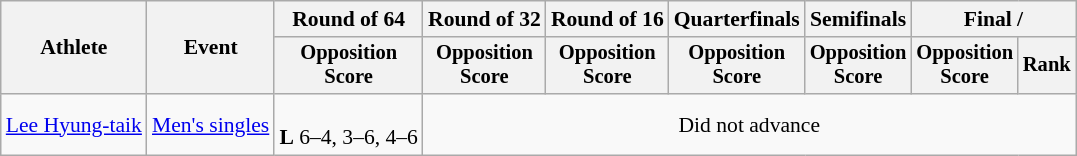<table class=wikitable style="font-size:90%">
<tr>
<th rowspan="2">Athlete</th>
<th rowspan="2">Event</th>
<th>Round of 64</th>
<th>Round of 32</th>
<th>Round of 16</th>
<th>Quarterfinals</th>
<th>Semifinals</th>
<th colspan=2>Final / </th>
</tr>
<tr style="font-size:95%">
<th>Opposition<br>Score</th>
<th>Opposition<br>Score</th>
<th>Opposition<br>Score</th>
<th>Opposition<br>Score</th>
<th>Opposition<br>Score</th>
<th>Opposition<br>Score</th>
<th>Rank</th>
</tr>
<tr align=center>
<td align=left><a href='#'>Lee Hyung-taik</a></td>
<td align=left><a href='#'>Men's singles</a></td>
<td><br><strong>L</strong> 6–4, 3–6, 4–6</td>
<td colspan=6>Did not advance</td>
</tr>
</table>
